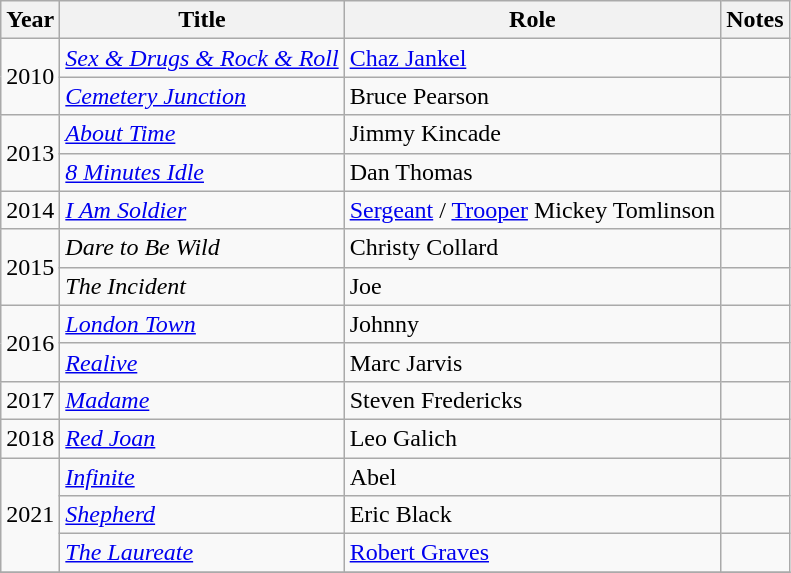<table class="wikitable sortable">
<tr>
<th>Year</th>
<th>Title</th>
<th>Role</th>
<th class="unsortable">Notes</th>
</tr>
<tr>
<td rowspan="2">2010</td>
<td><em><a href='#'>Sex & Drugs & Rock & Roll</a></em></td>
<td><a href='#'>Chaz Jankel</a></td>
<td></td>
</tr>
<tr>
<td><em><a href='#'>Cemetery Junction</a></em></td>
<td>Bruce Pearson</td>
<td></td>
</tr>
<tr>
<td rowspan="2">2013</td>
<td><em><a href='#'>About Time</a></em></td>
<td>Jimmy Kincade</td>
<td></td>
</tr>
<tr>
<td><em><a href='#'>8 Minutes Idle</a></em></td>
<td>Dan Thomas</td>
<td></td>
</tr>
<tr>
<td>2014</td>
<td><em><a href='#'>I Am Soldier</a></em></td>
<td><a href='#'>Sergeant</a> / <a href='#'>Trooper</a> Mickey Tomlinson</td>
<td></td>
</tr>
<tr>
<td rowspan="2">2015</td>
<td><em>Dare to Be Wild</em></td>
<td>Christy Collard</td>
<td></td>
</tr>
<tr>
<td><em>The Incident</em></td>
<td>Joe</td>
<td></td>
</tr>
<tr>
<td rowspan="2">2016</td>
<td><em><a href='#'>London Town</a></em></td>
<td>Johnny</td>
<td></td>
</tr>
<tr>
<td><em><a href='#'>Realive</a></em></td>
<td>Marc Jarvis</td>
<td></td>
</tr>
<tr>
<td>2017</td>
<td><em><a href='#'>Madame</a></em></td>
<td>Steven Fredericks</td>
<td></td>
</tr>
<tr>
<td>2018</td>
<td><em><a href='#'>Red Joan</a></em></td>
<td>Leo Galich</td>
<td></td>
</tr>
<tr>
<td rowspan="3">2021</td>
<td><em><a href='#'>Infinite</a></em></td>
<td>Abel</td>
<td></td>
</tr>
<tr>
<td><em><a href='#'>Shepherd</a></em></td>
<td>Eric Black</td>
<td></td>
</tr>
<tr>
<td><em><a href='#'>The Laureate</a></em></td>
<td><a href='#'>Robert Graves</a></td>
<td></td>
</tr>
<tr>
</tr>
</table>
